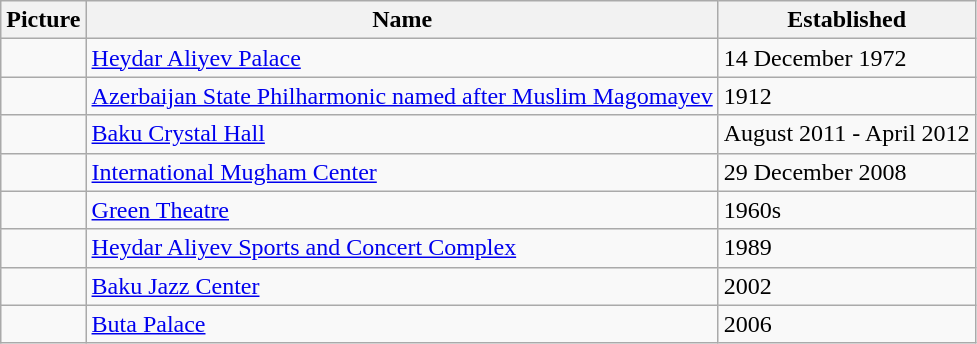<table class="wikitable">
<tr>
<th>Picture</th>
<th>Name</th>
<th>Established</th>
</tr>
<tr>
<td></td>
<td><a href='#'>Heydar Aliyev Palace</a></td>
<td>14 December 1972</td>
</tr>
<tr>
<td></td>
<td><a href='#'>Azerbaijan State Philharmonic named after Muslim Magomayev</a></td>
<td>1912</td>
</tr>
<tr>
<td></td>
<td><a href='#'>Baku Crystal Hall</a></td>
<td>August 2011 - April 2012</td>
</tr>
<tr>
<td></td>
<td><a href='#'>International Mugham Center</a></td>
<td>29 December 2008</td>
</tr>
<tr>
<td></td>
<td><a href='#'>Green Theatre</a></td>
<td>1960s</td>
</tr>
<tr>
<td></td>
<td><a href='#'>Heydar Aliyev Sports and Concert Complex</a></td>
<td>1989</td>
</tr>
<tr>
<td></td>
<td><a href='#'>Baku Jazz Center</a></td>
<td>2002</td>
</tr>
<tr>
<td></td>
<td><a href='#'>Buta Palace</a></td>
<td>2006</td>
</tr>
</table>
